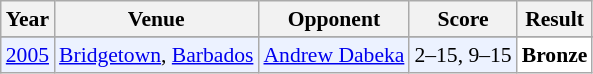<table class="sortable wikitable" style="font-size: 90%;">
<tr>
<th>Year</th>
<th>Venue</th>
<th>Opponent</th>
<th>Score</th>
<th>Result</th>
</tr>
<tr>
</tr>
<tr style="background:#ECF2FF">
<td align="center"><a href='#'>2005</a></td>
<td align="left"><a href='#'>Bridgetown</a>, <a href='#'>Barbados</a></td>
<td align="left"> <a href='#'>Andrew Dabeka</a></td>
<td align="left">2–15, 9–15</td>
<td style="text-align:left; background:white"> <strong>Bronze</strong></td>
</tr>
</table>
